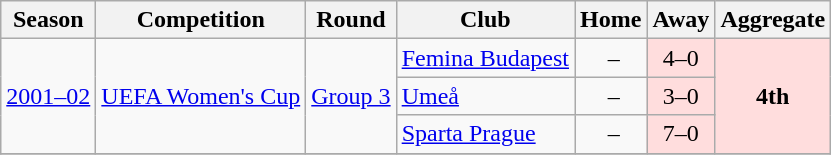<table class="wikitable" style="text-align:left">
<tr>
<th>Season</th>
<th>Competition</th>
<th>Round</th>
<th>Club</th>
<th>Home</th>
<th>Away</th>
<th>Aggregate</th>
</tr>
<tr>
<td rowspan="3"><a href='#'>2001–02</a></td>
<td rowspan="3"><a href='#'>UEFA Women's Cup</a></td>
<td rowspan="3"><a href='#'>Group 3</a></td>
<td> <a href='#'>Femina Budapest</a></td>
<td style="text-align:center;"> –</td>
<td bgcolor="#ffdddd" style="text-align:center;">4–0</td>
<td rowspan="3" bgcolor="#ffdddd" style="text-align:center;"><strong>4th</strong></td>
</tr>
<tr>
<td> <a href='#'>Umeå</a></td>
<td style="text-align:center;"> –</td>
<td bgcolor="#ffdddd" style="text-align:center;">3–0</td>
</tr>
<tr>
<td> <a href='#'>Sparta Prague</a></td>
<td style="text-align:center;"> –</td>
<td bgcolor="#ffdddd" style="text-align:center;">7–0</td>
</tr>
<tr>
</tr>
</table>
